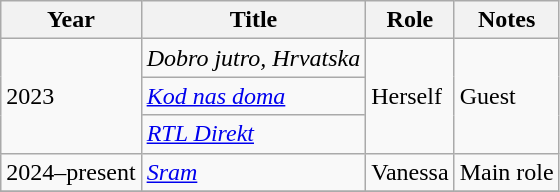<table class="wikitable sortable">
<tr>
<th>Year</th>
<th>Title</th>
<th>Role</th>
<th class="unsortable">Notes</th>
</tr>
<tr>
<td rowspan="3">2023</td>
<td><em>Dobro jutro, Hrvatska</em></td>
<td rowspan="3">Herself</td>
<td rowspan="3">Guest</td>
</tr>
<tr>
<td><em><a href='#'>Kod nas doma</a></em></td>
</tr>
<tr>
<td><em><a href='#'>RTL Direkt</a></em></td>
</tr>
<tr>
<td>2024–present</td>
<td><em><a href='#'>Sram</a></em></td>
<td>Vanessa</td>
<td>Main role</td>
</tr>
<tr>
</tr>
</table>
